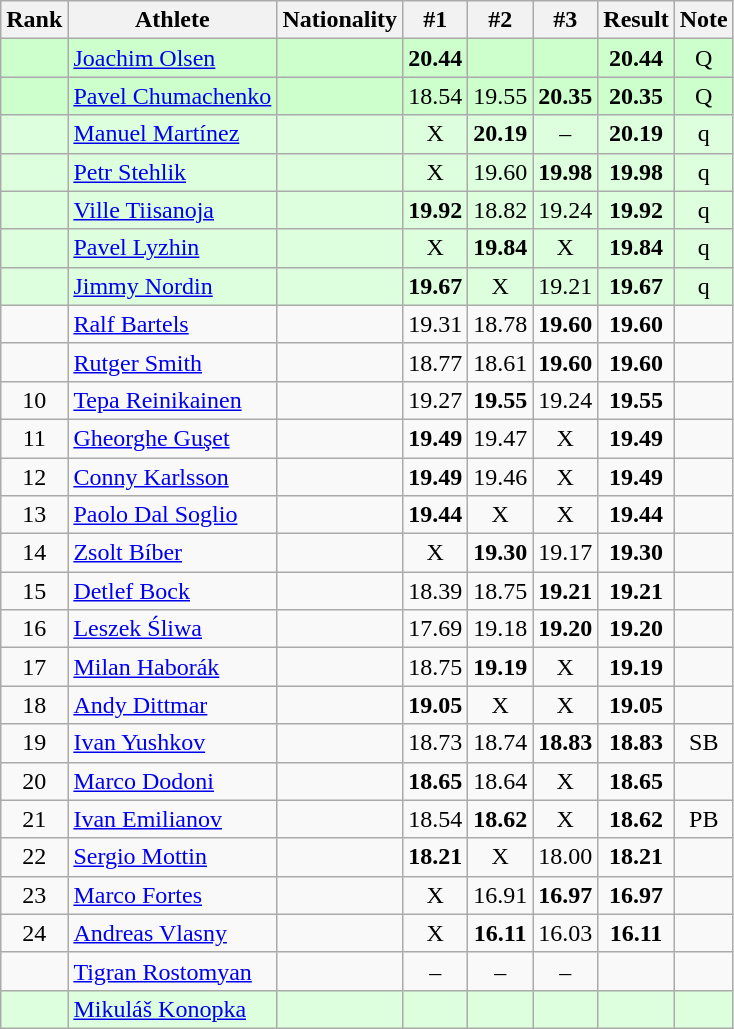<table class="wikitable sortable" style="text-align:center">
<tr>
<th>Rank</th>
<th>Athlete</th>
<th>Nationality</th>
<th>#1</th>
<th>#2</th>
<th>#3</th>
<th>Result</th>
<th>Note</th>
</tr>
<tr bgcolor=ccffcc>
<td></td>
<td align=left><a href='#'>Joachim Olsen</a></td>
<td align=left></td>
<td><strong>20.44</strong></td>
<td></td>
<td></td>
<td><strong>20.44</strong></td>
<td>Q</td>
</tr>
<tr bgcolor=ccffcc>
<td></td>
<td align=left><a href='#'>Pavel Chumachenko</a></td>
<td align=left></td>
<td>18.54</td>
<td>19.55</td>
<td><strong>20.35</strong></td>
<td><strong>20.35</strong></td>
<td>Q</td>
</tr>
<tr bgcolor=ddffdd>
<td></td>
<td align=left><a href='#'>Manuel Martínez</a></td>
<td align=left></td>
<td>X</td>
<td><strong>20.19</strong></td>
<td>–</td>
<td><strong>20.19</strong></td>
<td>q</td>
</tr>
<tr bgcolor=ddffdd>
<td></td>
<td align=left><a href='#'>Petr Stehlik</a></td>
<td align=left></td>
<td>X</td>
<td>19.60</td>
<td><strong>19.98</strong></td>
<td><strong>19.98</strong></td>
<td>q</td>
</tr>
<tr bgcolor=ddffdd>
<td></td>
<td align=left><a href='#'>Ville Tiisanoja</a></td>
<td align=left></td>
<td><strong>19.92</strong></td>
<td>18.82</td>
<td>19.24</td>
<td><strong>19.92</strong></td>
<td>q</td>
</tr>
<tr bgcolor=ddffdd>
<td></td>
<td align=left><a href='#'>Pavel Lyzhin</a></td>
<td align=left></td>
<td>X</td>
<td><strong>19.84</strong></td>
<td>X</td>
<td><strong>19.84</strong></td>
<td>q</td>
</tr>
<tr bgcolor=ddffdd>
<td></td>
<td align=left><a href='#'>Jimmy Nordin</a></td>
<td align=left></td>
<td><strong>19.67</strong></td>
<td>X</td>
<td>19.21</td>
<td><strong>19.67</strong></td>
<td>q</td>
</tr>
<tr>
<td></td>
<td align=left><a href='#'>Ralf Bartels</a></td>
<td align=left></td>
<td>19.31</td>
<td>18.78</td>
<td><strong>19.60</strong></td>
<td><strong>19.60</strong></td>
<td></td>
</tr>
<tr>
<td></td>
<td align=left><a href='#'>Rutger Smith</a></td>
<td align=left></td>
<td>18.77</td>
<td>18.61</td>
<td><strong>19.60</strong></td>
<td><strong>19.60</strong></td>
<td></td>
</tr>
<tr>
<td>10</td>
<td align=left><a href='#'>Tepa Reinikainen</a></td>
<td align=left></td>
<td>19.27</td>
<td><strong>19.55</strong></td>
<td>19.24</td>
<td><strong>19.55</strong></td>
<td></td>
</tr>
<tr>
<td>11</td>
<td align=left><a href='#'>Gheorghe Guşet</a></td>
<td align=left></td>
<td><strong>19.49</strong></td>
<td>19.47</td>
<td>X</td>
<td><strong>19.49</strong></td>
<td></td>
</tr>
<tr>
<td>12</td>
<td align=left><a href='#'>Conny Karlsson</a></td>
<td align=left></td>
<td><strong>19.49</strong></td>
<td>19.46</td>
<td>X</td>
<td><strong>19.49</strong></td>
<td></td>
</tr>
<tr>
<td>13</td>
<td align=left><a href='#'>Paolo Dal Soglio</a></td>
<td align=left></td>
<td><strong>19.44</strong></td>
<td>X</td>
<td>X</td>
<td><strong>19.44</strong></td>
<td></td>
</tr>
<tr>
<td>14</td>
<td align=left><a href='#'>Zsolt Bíber</a></td>
<td align=left></td>
<td>X</td>
<td><strong>19.30</strong></td>
<td>19.17</td>
<td><strong>19.30</strong></td>
<td></td>
</tr>
<tr>
<td>15</td>
<td align=left><a href='#'>Detlef Bock</a></td>
<td align=left></td>
<td>18.39</td>
<td>18.75</td>
<td><strong>19.21</strong></td>
<td><strong>19.21</strong></td>
<td></td>
</tr>
<tr>
<td>16</td>
<td align=left><a href='#'>Leszek Śliwa</a></td>
<td align=left></td>
<td>17.69</td>
<td>19.18</td>
<td><strong>19.20</strong></td>
<td><strong>19.20</strong></td>
<td></td>
</tr>
<tr>
<td>17</td>
<td align=left><a href='#'>Milan Haborák</a></td>
<td align=left></td>
<td>18.75</td>
<td><strong>19.19</strong></td>
<td>X</td>
<td><strong>19.19</strong></td>
<td></td>
</tr>
<tr>
<td>18</td>
<td align=left><a href='#'>Andy Dittmar</a></td>
<td align=left></td>
<td><strong>19.05</strong></td>
<td>X</td>
<td>X</td>
<td><strong>19.05</strong></td>
<td></td>
</tr>
<tr>
<td>19</td>
<td align=left><a href='#'>Ivan Yushkov</a></td>
<td align=left></td>
<td>18.73</td>
<td>18.74</td>
<td><strong>18.83</strong></td>
<td><strong>18.83</strong></td>
<td>SB</td>
</tr>
<tr>
<td>20</td>
<td align=left><a href='#'>Marco Dodoni</a></td>
<td align=left></td>
<td><strong>18.65</strong></td>
<td>18.64</td>
<td>X</td>
<td><strong>18.65</strong></td>
<td></td>
</tr>
<tr>
<td>21</td>
<td align=left><a href='#'>Ivan Emilianov</a></td>
<td align=left></td>
<td>18.54</td>
<td><strong>18.62</strong></td>
<td>X</td>
<td><strong>18.62</strong></td>
<td>PB</td>
</tr>
<tr>
<td>22</td>
<td align=left><a href='#'>Sergio Mottin</a></td>
<td align=left></td>
<td><strong>18.21</strong></td>
<td>X</td>
<td>18.00</td>
<td><strong>18.21</strong></td>
<td></td>
</tr>
<tr>
<td>23</td>
<td align=left><a href='#'>Marco Fortes</a></td>
<td align=left></td>
<td>X</td>
<td>16.91</td>
<td><strong>16.97</strong></td>
<td><strong>16.97</strong></td>
<td></td>
</tr>
<tr>
<td>24</td>
<td align=left><a href='#'>Andreas Vlasny</a></td>
<td align=left></td>
<td>X</td>
<td><strong>16.11</strong></td>
<td>16.03</td>
<td><strong>16.11</strong></td>
<td></td>
</tr>
<tr>
<td></td>
<td align=left><a href='#'>Tigran Rostomyan</a></td>
<td align=left></td>
<td>–</td>
<td>–</td>
<td>–</td>
<td><strong></strong></td>
<td></td>
</tr>
<tr bgcolor=ddffdd>
<td></td>
<td align=left><a href='#'>Mikuláš Konopka</a></td>
<td align=left></td>
<td></td>
<td></td>
<td></td>
<td><strong></strong></td>
<td></td>
</tr>
</table>
